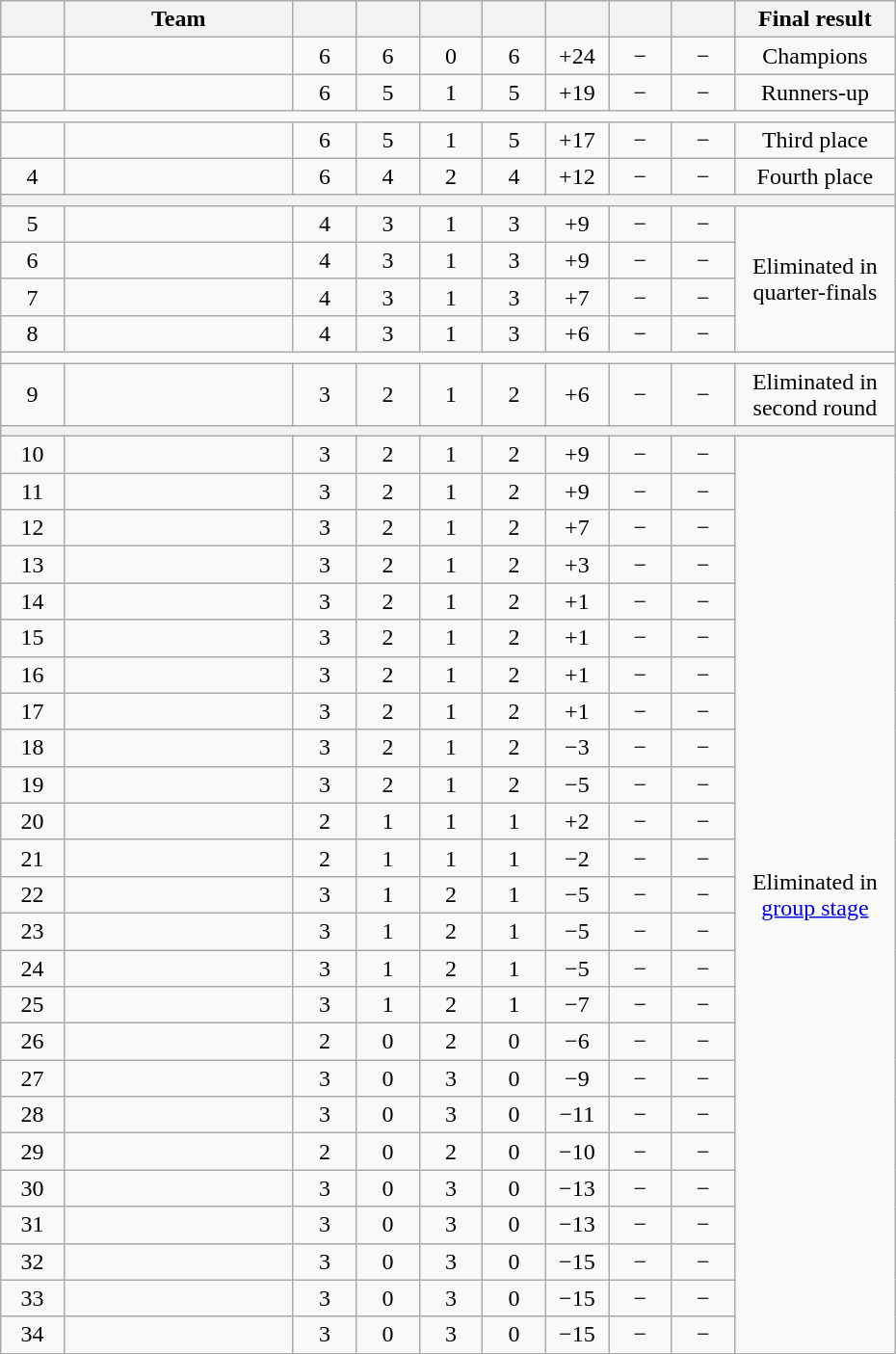<table class=wikitable style="text-align:center;" width=620>
<tr>
<th width=5.5%></th>
<th width=20%>Team</th>
<th width=5.5%></th>
<th width=5.5%></th>
<th width=5.5%></th>
<th width=5.5%></th>
<th width=5.5%></th>
<th width=5.5%></th>
<th width=5.5%></th>
<th width=14%>Final result</th>
</tr>
<tr>
<td></td>
<td align="left"></td>
<td>6</td>
<td>6</td>
<td>0</td>
<td>6</td>
<td>+24</td>
<td>−</td>
<td>−</td>
<td>Champions</td>
</tr>
<tr>
<td></td>
<td align="left"></td>
<td>6</td>
<td>5</td>
<td>1</td>
<td>5</td>
<td>+19</td>
<td>−</td>
<td>−</td>
<td>Runners-up</td>
</tr>
<tr>
<td colspan="10"></td>
</tr>
<tr>
<td></td>
<td align="left"></td>
<td>6</td>
<td>5</td>
<td>1</td>
<td>5</td>
<td>+17</td>
<td>−</td>
<td>−</td>
<td>Third place</td>
</tr>
<tr>
<td>4</td>
<td align="left"></td>
<td>6</td>
<td>4</td>
<td>2</td>
<td>4</td>
<td>+12</td>
<td>−</td>
<td>−</td>
<td>Fourth place</td>
</tr>
<tr>
<th colspan="10"></th>
</tr>
<tr>
<td>5</td>
<td align="left"></td>
<td>4</td>
<td>3</td>
<td>1</td>
<td>3</td>
<td>+9</td>
<td>−</td>
<td>−</td>
<td rowspan="4">Eliminated in quarter-finals</td>
</tr>
<tr>
<td>6</td>
<td align="left"></td>
<td>4</td>
<td>3</td>
<td>1</td>
<td>3</td>
<td>+9</td>
<td>−</td>
<td>−</td>
</tr>
<tr>
<td>7</td>
<td align="left"></td>
<td>4</td>
<td>3</td>
<td>1</td>
<td>3</td>
<td>+7</td>
<td>−</td>
<td>−</td>
</tr>
<tr>
<td>8</td>
<td align="left"></td>
<td>4</td>
<td>3</td>
<td>1</td>
<td>3</td>
<td>+6</td>
<td>−</td>
<td>−</td>
</tr>
<tr>
<td colspan="10"></td>
</tr>
<tr>
<td>9</td>
<td align="left"></td>
<td>3</td>
<td>2</td>
<td>1</td>
<td>2</td>
<td>+6</td>
<td>−</td>
<td>−</td>
<td>Eliminated in second round</td>
</tr>
<tr>
<th colspan="10"></th>
</tr>
<tr>
<td>10</td>
<td align="left"></td>
<td>3</td>
<td>2</td>
<td>1</td>
<td>2</td>
<td>+9</td>
<td>−</td>
<td>−</td>
<td rowspan="25">Eliminated in <a href='#'>group stage</a></td>
</tr>
<tr>
<td>11</td>
<td align="left"></td>
<td>3</td>
<td>2</td>
<td>1</td>
<td>2</td>
<td>+9</td>
<td>−</td>
<td>−</td>
</tr>
<tr>
<td>12</td>
<td align="left"></td>
<td>3</td>
<td>2</td>
<td>1</td>
<td>2</td>
<td>+7</td>
<td>−</td>
<td>−</td>
</tr>
<tr>
<td>13</td>
<td align="left"></td>
<td>3</td>
<td>2</td>
<td>1</td>
<td>2</td>
<td>+3</td>
<td>−</td>
<td>−</td>
</tr>
<tr>
<td>14</td>
<td align="left"></td>
<td>3</td>
<td>2</td>
<td>1</td>
<td>2</td>
<td>+1</td>
<td>−</td>
<td>−</td>
</tr>
<tr>
<td>15</td>
<td align="left"></td>
<td>3</td>
<td>2</td>
<td>1</td>
<td>2</td>
<td>+1</td>
<td>−</td>
<td>−</td>
</tr>
<tr>
<td>16</td>
<td align="left"></td>
<td>3</td>
<td>2</td>
<td>1</td>
<td>2</td>
<td>+1</td>
<td>−</td>
<td>−</td>
</tr>
<tr>
<td>17</td>
<td align="left"></td>
<td>3</td>
<td>2</td>
<td>1</td>
<td>2</td>
<td>+1</td>
<td>−</td>
<td>−</td>
</tr>
<tr>
<td>18</td>
<td align="left"></td>
<td>3</td>
<td>2</td>
<td>1</td>
<td>2</td>
<td>−3</td>
<td>−</td>
<td>−</td>
</tr>
<tr>
<td>19</td>
<td align="left"></td>
<td>3</td>
<td>2</td>
<td>1</td>
<td>2</td>
<td>−5</td>
<td>−</td>
<td>−</td>
</tr>
<tr>
<td>20</td>
<td align="left"></td>
<td>2</td>
<td>1</td>
<td>1</td>
<td>1</td>
<td>+2</td>
<td>−</td>
<td>−</td>
</tr>
<tr>
<td>21</td>
<td align="left"></td>
<td>2</td>
<td>1</td>
<td>1</td>
<td>1</td>
<td>−2</td>
<td>−</td>
<td>−</td>
</tr>
<tr>
<td>22</td>
<td align="left"></td>
<td>3</td>
<td>1</td>
<td>2</td>
<td>1</td>
<td>−5</td>
<td>−</td>
<td>−</td>
</tr>
<tr>
<td>23</td>
<td align="left"></td>
<td>3</td>
<td>1</td>
<td>2</td>
<td>1</td>
<td>−5</td>
<td>−</td>
<td>−</td>
</tr>
<tr>
<td>24</td>
<td align="left"></td>
<td>3</td>
<td>1</td>
<td>2</td>
<td>1</td>
<td>−5</td>
<td>−</td>
<td>−</td>
</tr>
<tr>
<td>25</td>
<td align="left"></td>
<td>3</td>
<td>1</td>
<td>2</td>
<td>1</td>
<td>−7</td>
<td>−</td>
<td>−</td>
</tr>
<tr>
<td>26</td>
<td align="left"></td>
<td>2</td>
<td>0</td>
<td>2</td>
<td>0</td>
<td>−6</td>
<td>−</td>
<td>−</td>
</tr>
<tr>
<td>27</td>
<td align="left"></td>
<td>3</td>
<td>0</td>
<td>3</td>
<td>0</td>
<td>−9</td>
<td>−</td>
<td>−</td>
</tr>
<tr>
<td>28</td>
<td align="left"></td>
<td>3</td>
<td>0</td>
<td>3</td>
<td>0</td>
<td>−11</td>
<td>−</td>
<td>−</td>
</tr>
<tr>
<td>29</td>
<td align="left"></td>
<td>2</td>
<td>0</td>
<td>2</td>
<td>0</td>
<td>−10</td>
<td>−</td>
<td>−</td>
</tr>
<tr>
<td>30</td>
<td align="left"></td>
<td>3</td>
<td>0</td>
<td>3</td>
<td>0</td>
<td>−13</td>
<td>−</td>
<td>−</td>
</tr>
<tr>
<td>31</td>
<td align="left"></td>
<td>3</td>
<td>0</td>
<td>3</td>
<td>0</td>
<td>−13</td>
<td>−</td>
<td>−</td>
</tr>
<tr>
<td>32</td>
<td align="left"></td>
<td>3</td>
<td>0</td>
<td>3</td>
<td>0</td>
<td>−15</td>
<td>−</td>
<td>−</td>
</tr>
<tr>
<td>33</td>
<td align="left"></td>
<td>3</td>
<td>0</td>
<td>3</td>
<td>0</td>
<td>−15</td>
<td>−</td>
<td>−</td>
</tr>
<tr>
<td>34</td>
<td align="left"></td>
<td>3</td>
<td>0</td>
<td>3</td>
<td>0</td>
<td>−15</td>
<td>−</td>
<td>−</td>
</tr>
</table>
